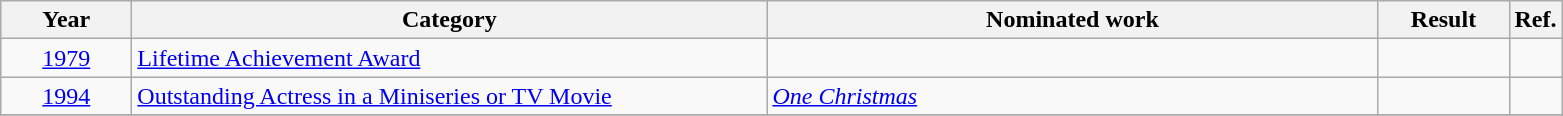<table class=wikitable>
<tr>
<th scope="col" style="width:5em;">Year</th>
<th scope="col" style="width:26em;">Category</th>
<th scope="col" style="width:25em;">Nominated work</th>
<th scope="col" style="width:5em;">Result</th>
<th>Ref.</th>
</tr>
<tr>
<td style="text-align:center;"><a href='#'>1979</a></td>
<td><a href='#'>Lifetime Achievement Award</a></td>
<td></td>
<td></td>
<td style="text-align:center;"></td>
</tr>
<tr>
<td style="text-align:center;"><a href='#'>1994</a></td>
<td><a href='#'>Outstanding Actress in a Miniseries or TV Movie</a></td>
<td><em><a href='#'>One Christmas</a></em></td>
<td></td>
<td style="text-align:center;"></td>
</tr>
<tr>
</tr>
</table>
